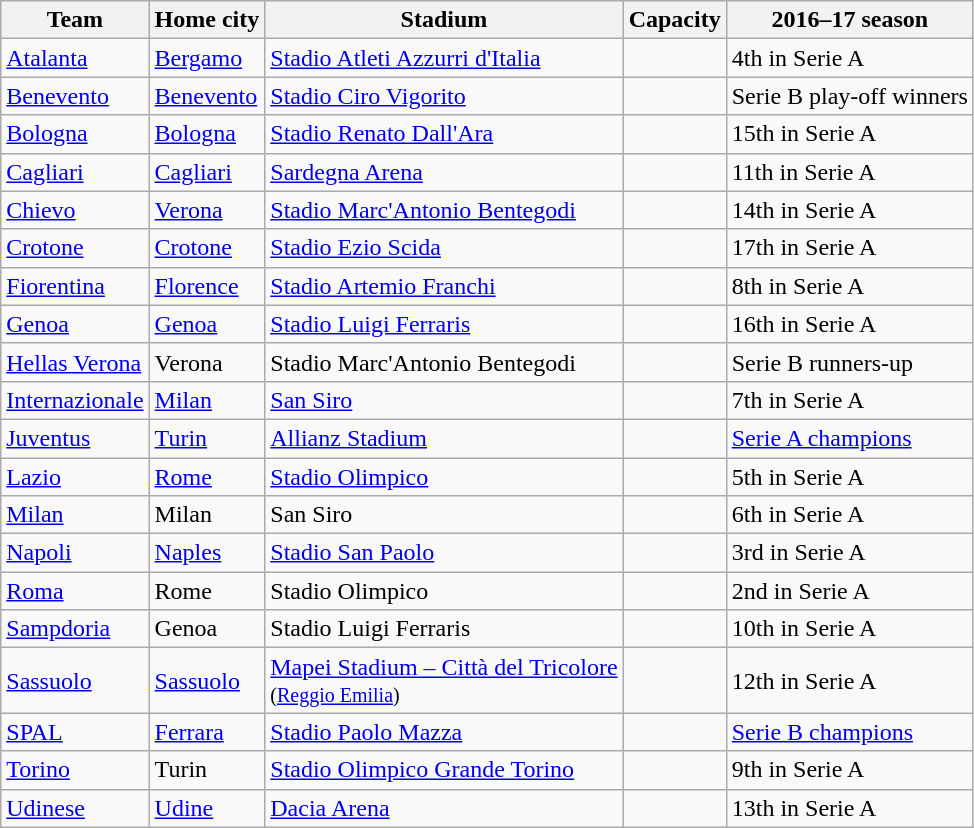<table class="wikitable sortable">
<tr>
<th>Team</th>
<th>Home city</th>
<th>Stadium</th>
<th>Capacity</th>
<th>2016–17 season</th>
</tr>
<tr>
<td><a href='#'>Atalanta</a></td>
<td><a href='#'>Bergamo</a></td>
<td><a href='#'>Stadio Atleti Azzurri d'Italia</a></td>
<td style="text-align:center;"></td>
<td data-sort-value=4>4th in Serie A</td>
</tr>
<tr>
<td><a href='#'>Benevento</a></td>
<td><a href='#'>Benevento</a></td>
<td><a href='#'>Stadio Ciro Vigorito</a></td>
<td style="text-align:center;"></td>
<td data-sort-value=20>Serie B play-off winners</td>
</tr>
<tr>
<td><a href='#'>Bologna</a></td>
<td><a href='#'>Bologna</a></td>
<td><a href='#'>Stadio Renato Dall'Ara</a></td>
<td style="text-align:center;"></td>
<td data-sort-value=15>15th in Serie A</td>
</tr>
<tr>
<td><a href='#'>Cagliari</a></td>
<td><a href='#'>Cagliari</a></td>
<td><a href='#'>Sardegna Arena</a></td>
<td style="text-align:center;"></td>
<td data-sort-value=11>11th in Serie A</td>
</tr>
<tr>
<td><a href='#'>Chievo</a></td>
<td><a href='#'>Verona</a></td>
<td><a href='#'>Stadio Marc'Antonio Bentegodi</a></td>
<td style="text-align:center;"></td>
<td data-sort-value=14>14th in Serie A</td>
</tr>
<tr>
<td><a href='#'>Crotone</a></td>
<td><a href='#'>Crotone</a></td>
<td><a href='#'>Stadio Ezio Scida</a></td>
<td style="text-align:center;"></td>
<td data-sort-value=17>17th in Serie A</td>
</tr>
<tr>
<td><a href='#'>Fiorentina</a></td>
<td><a href='#'>Florence</a></td>
<td><a href='#'>Stadio Artemio Franchi</a></td>
<td style="text-align:center;"></td>
<td data-sort-value=8>8th in Serie A</td>
</tr>
<tr>
<td><a href='#'>Genoa</a></td>
<td><a href='#'>Genoa</a></td>
<td><a href='#'>Stadio Luigi Ferraris</a></td>
<td style="text-align:center;"></td>
<td data-sort-value=16>16th in Serie A</td>
</tr>
<tr>
<td><a href='#'>Hellas Verona</a></td>
<td>Verona</td>
<td>Stadio Marc'Antonio Bentegodi</td>
<td style="text-align:center;"></td>
<td data-sort-value=19>Serie B runners-up</td>
</tr>
<tr>
<td><a href='#'>Internazionale</a></td>
<td><a href='#'>Milan</a></td>
<td><a href='#'>San Siro</a></td>
<td style="text-align:center;"></td>
<td data-sort-value=7>7th in Serie A</td>
</tr>
<tr>
<td><a href='#'>Juventus</a></td>
<td><a href='#'>Turin</a></td>
<td><a href='#'>Allianz Stadium</a></td>
<td style="text-align:center;"></td>
<td data-sort-value=1><a href='#'>Serie A champions</a></td>
</tr>
<tr>
<td><a href='#'>Lazio</a></td>
<td><a href='#'>Rome</a></td>
<td><a href='#'>Stadio Olimpico</a></td>
<td style="text-align:center;"></td>
<td data-sort-value=5>5th in Serie A</td>
</tr>
<tr>
<td><a href='#'>Milan</a></td>
<td>Milan</td>
<td>San Siro</td>
<td style="text-align:center;"></td>
<td data-sort-value=6>6th in Serie A</td>
</tr>
<tr>
<td><a href='#'>Napoli</a></td>
<td><a href='#'>Naples</a></td>
<td><a href='#'>Stadio San Paolo</a></td>
<td style="text-align:center;"></td>
<td data-sort-value=3>3rd in Serie A</td>
</tr>
<tr>
<td><a href='#'>Roma</a></td>
<td>Rome</td>
<td>Stadio Olimpico</td>
<td style="text-align:center;"></td>
<td data-sort-value=2>2nd in Serie A</td>
</tr>
<tr>
<td><a href='#'>Sampdoria</a></td>
<td>Genoa</td>
<td>Stadio Luigi Ferraris</td>
<td style="text-align:center;"></td>
<td data-sort-value=10>10th in Serie A</td>
</tr>
<tr>
<td><a href='#'>Sassuolo</a></td>
<td><a href='#'>Sassuolo</a></td>
<td><a href='#'>Mapei Stadium – Città del Tricolore</a><br><small>(<a href='#'>Reggio Emilia</a>)</small></td>
<td style="text-align:center;"></td>
<td data-sort-value=12>12th in Serie A</td>
</tr>
<tr>
<td><a href='#'>SPAL</a></td>
<td><a href='#'>Ferrara</a></td>
<td><a href='#'>Stadio Paolo Mazza</a></td>
<td style="text-align:center;"></td>
<td data-sort-value=18><a href='#'>Serie B champions</a></td>
</tr>
<tr>
<td><a href='#'>Torino</a></td>
<td>Turin</td>
<td><a href='#'>Stadio Olimpico Grande Torino</a></td>
<td style="text-align:center;"></td>
<td data-sort-value=9>9th in Serie A</td>
</tr>
<tr>
<td><a href='#'>Udinese</a></td>
<td><a href='#'>Udine</a></td>
<td><a href='#'>Dacia Arena</a></td>
<td style="text-align:center;"></td>
<td data-sort-value=13>13th in Serie A</td>
</tr>
</table>
